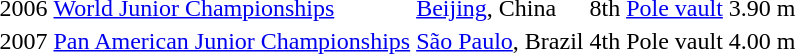<table>
<tr>
<td>2006</td>
<td><a href='#'>World Junior Championships</a></td>
<td><a href='#'>Beijing</a>, China</td>
<td>8th</td>
<td><a href='#'>Pole vault</a></td>
<td>3.90 m</td>
</tr>
<tr>
<td>2007</td>
<td><a href='#'>Pan American Junior Championships</a></td>
<td><a href='#'>São Paulo</a>, Brazil</td>
<td>4th</td>
<td>Pole vault</td>
<td>4.00 m</td>
</tr>
</table>
